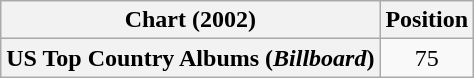<table class="wikitable plainrowheaders" style="text-align:center">
<tr>
<th scope="col">Chart (2002)</th>
<th scope="col">Position</th>
</tr>
<tr>
<th scope="row">US Top Country Albums (<em>Billboard</em>)</th>
<td>75</td>
</tr>
</table>
